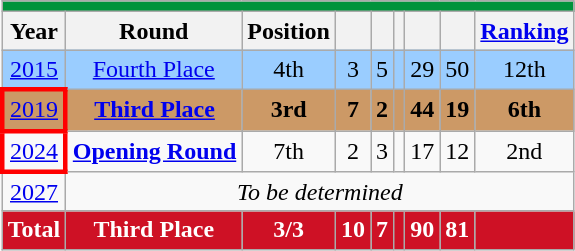<table class="wikitable" style="text-align: center;">
<tr>
<th style="background:#00933B;" colspan="9"><a href='#'></a> </th>
</tr>
<tr>
<th>Year</th>
<th>Round</th>
<th>Position</th>
<th></th>
<th></th>
<th></th>
<th></th>
<th></th>
<th><a href='#'>Ranking</a></th>
</tr>
<tr style="background:#9acdff;">
<td>  <a href='#'>2015</a></td>
<td><a href='#'>Fourth Place</a></td>
<td>4th</td>
<td>3</td>
<td>5</td>
<td></td>
<td>29</td>
<td>50</td>
<td>12th</td>
</tr>
<tr style="background:#c96;">
<td style="border: 3px solid red"> <a href='#'>2019</a></td>
<td><strong><a href='#'>Third Place</a></strong></td>
<td> <strong>3rd</strong></td>
<td><strong>7</strong></td>
<td><strong>2</strong></td>
<td><strong></strong></td>
<td><strong>44</strong></td>
<td><strong>19</strong></td>
<td><strong>6th</strong></td>
</tr>
<tr>
<td style="border: 3px solid red">  <a href='#'>2024</a></td>
<td><strong><a href='#'>Opening Round</a></strong></td>
<td>7th</td>
<td>2</td>
<td>3</td>
<td></td>
<td>17</td>
<td>12</td>
<td>2nd</td>
</tr>
<tr>
<td><a href='#'>2027</a><strong></td>
<td colspan="8"><em>To be determined</em></td>
</tr>
<tr>
<th style="color:white; background:#CE1125;">Total</th>
<th style="color:white; background:#CE1125;">Third Place</th>
<th style="color:white; background:#CE1125;">3/3</th>
<th style="color:white; background:#CE1125;">10</th>
<th style="color:white; background:#CE1125;">7</th>
<th style="color:white; background:#CE1125;"></th>
<th style="color:white; background:#CE1125;">90</th>
<th style="color:white; background:#CE1125;">81</th>
<th style="color:white; background:#CE1125;"></th>
</tr>
</table>
